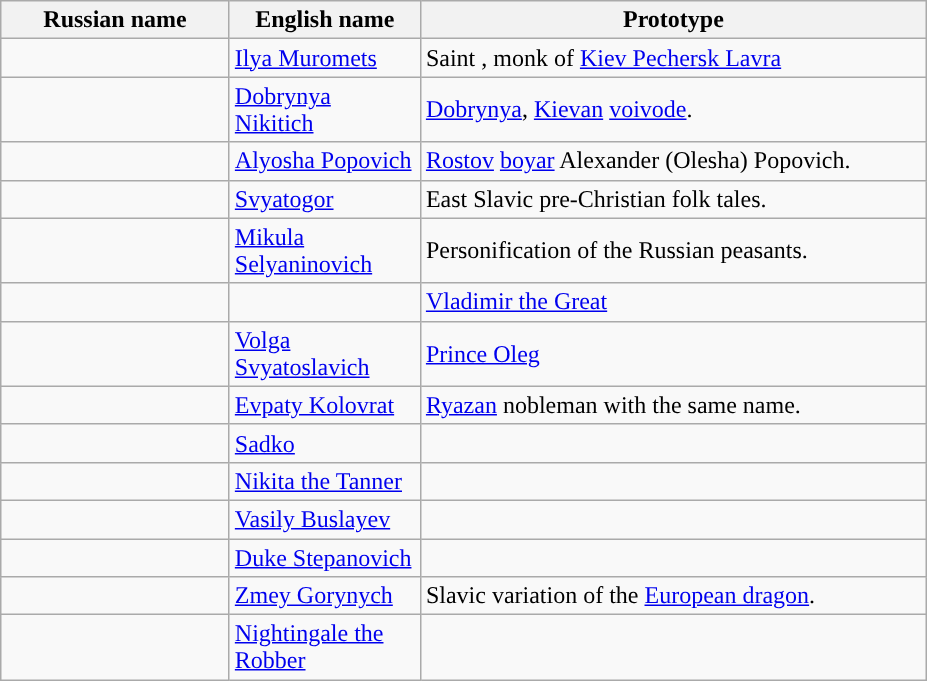<table class="wikitable sortable" style="border">
<tr>
<th style="width:145px;">Russian name</th>
<th style="width:120px;">English name</th>
<th style="width:330px;">Prototype</th>
</tr>
<tr>
<td></td>
<td><a href='#'>Ilya Muromets</a></td>
<td>Saint , monk of <a href='#'>Kiev Pechersk Lavra</a></td>
</tr>
<tr>
<td></td>
<td><a href='#'>Dobrynya Nikitich</a></td>
<td><a href='#'>Dobrynya</a>, <a href='#'>Kievan</a> <a href='#'>voivode</a>.</td>
</tr>
<tr>
<td></td>
<td><a href='#'>Alyosha Popovich</a></td>
<td><a href='#'>Rostov</a> <a href='#'>boyar</a> Alexander (Olesha) Popovich.</td>
</tr>
<tr>
<td></td>
<td><a href='#'>Svyatogor</a></td>
<td>East Slavic pre-Christian folk tales.</td>
</tr>
<tr>
<td></td>
<td><a href='#'>Mikula Selyaninovich</a></td>
<td>Personification of the Russian peasants.</td>
</tr>
<tr>
<td></td>
<td></td>
<td><a href='#'>Vladimir the Great</a></td>
</tr>
<tr>
<td></td>
<td><a href='#'>Volga Svyatoslavich</a></td>
<td><a href='#'>Prince Oleg</a></td>
</tr>
<tr>
<td></td>
<td><a href='#'>Evpaty Kolovrat</a></td>
<td><a href='#'>Ryazan</a> nobleman with the same name.</td>
</tr>
<tr>
<td></td>
<td><a href='#'>Sadko</a></td>
<td></td>
</tr>
<tr>
<td></td>
<td><a href='#'>Nikita the Tanner</a></td>
<td></td>
</tr>
<tr>
<td></td>
<td><a href='#'>Vasily Buslayev</a></td>
<td></td>
</tr>
<tr>
<td></td>
<td><a href='#'>Duke Stepanovich</a></td>
<td></td>
</tr>
<tr>
<td></td>
<td><a href='#'>Zmey Gorynych</a></td>
<td>Slavic variation of the <a href='#'>European dragon</a>.</td>
</tr>
<tr>
<td></td>
<td><a href='#'>Nightingale the Robber</a></td>
<td></td>
</tr>
</table>
